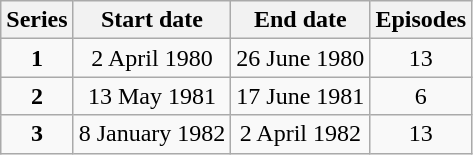<table class="wikitable" style="text-align:center;">
<tr>
<th>Series</th>
<th>Start date</th>
<th>End date</th>
<th>Episodes</th>
</tr>
<tr>
<td><strong>1</strong></td>
<td>2 April 1980</td>
<td>26 June 1980</td>
<td>13</td>
</tr>
<tr>
<td><strong>2</strong></td>
<td>13 May 1981</td>
<td>17 June 1981</td>
<td>6</td>
</tr>
<tr>
<td><strong>3</strong></td>
<td>8 January 1982</td>
<td>2 April 1982</td>
<td>13</td>
</tr>
</table>
